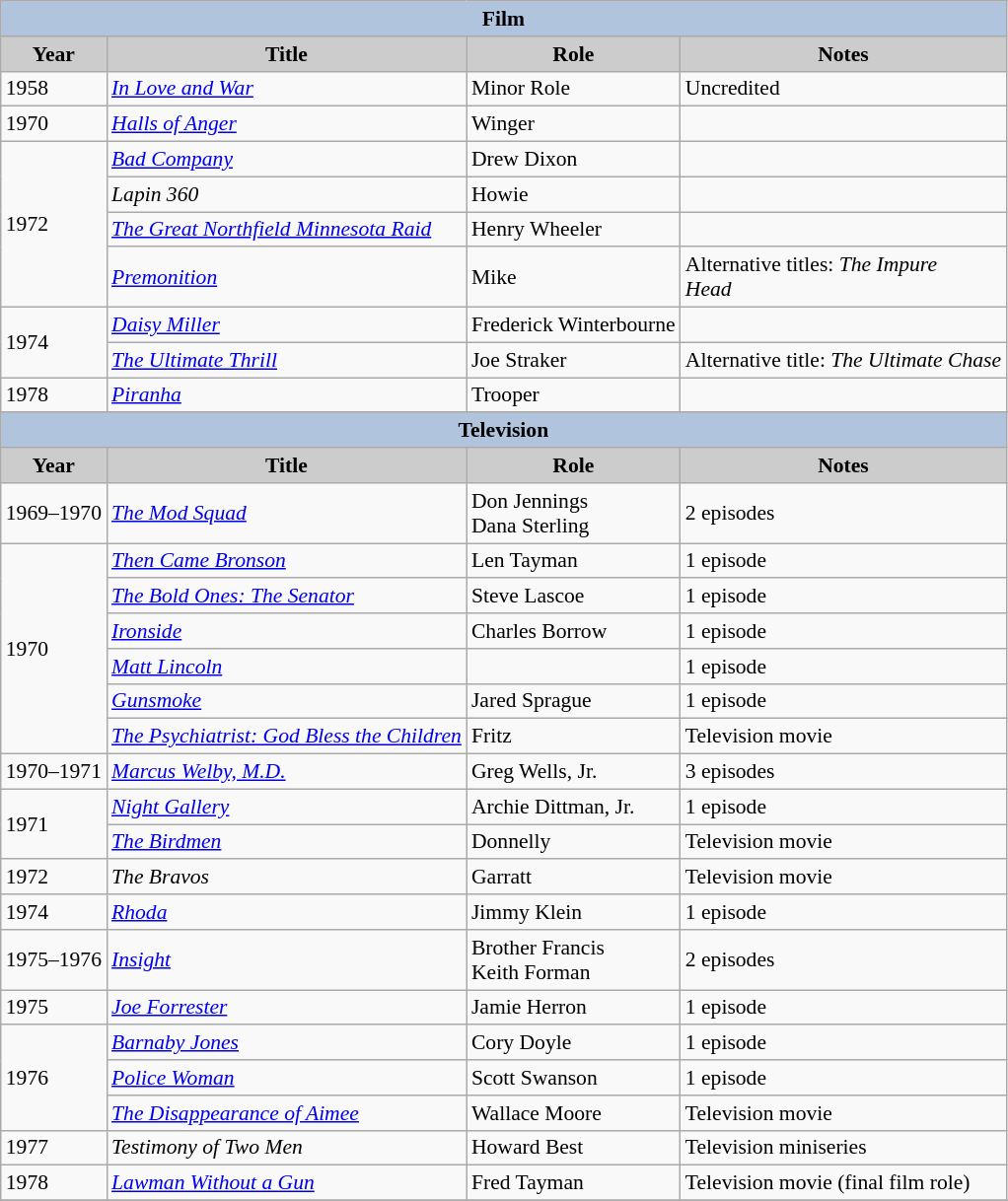<table class="wikitable" style="font-size:90%;">
<tr>
<th colspan=4 style="background:#B0C4DE;">Film</th>
</tr>
<tr align="center">
<th style="background: #CCCCCC;">Year</th>
<th style="background: #CCCCCC;">Title</th>
<th style="background: #CCCCCC;">Role</th>
<th style="background: #CCCCCC;">Notes</th>
</tr>
<tr>
<td>1958</td>
<td><em><a href='#'>In Love and War</a></em></td>
<td>Minor Role</td>
<td>Uncredited</td>
</tr>
<tr>
<td>1970</td>
<td><em><a href='#'>Halls of Anger</a></em></td>
<td>Winger</td>
<td></td>
</tr>
<tr>
<td rowspan=4>1972</td>
<td><em><a href='#'>Bad Company</a></em></td>
<td>Drew Dixon</td>
<td></td>
</tr>
<tr>
<td><em>Lapin 360</em></td>
<td>Howie</td>
<td></td>
</tr>
<tr>
<td><em><a href='#'>The Great Northfield Minnesota Raid</a></em></td>
<td>Henry Wheeler</td>
<td></td>
</tr>
<tr>
<td><a href='#'><em>Premonition</em></a></td>
<td>Mike</td>
<td>Alternative titles: <em>The Impure</em><br><em>Head</em></td>
</tr>
<tr>
<td rowspan=2>1974</td>
<td><em><a href='#'>Daisy Miller</a></em></td>
<td>Frederick Winterbourne</td>
<td></td>
</tr>
<tr>
<td><em><a href='#'>The Ultimate Thrill</a></em></td>
<td>Joe Straker</td>
<td>Alternative title: <em>The Ultimate Chase</em></td>
</tr>
<tr>
<td>1978</td>
<td><em><a href='#'>Piranha</a></em></td>
<td>Trooper</td>
<td></td>
</tr>
<tr>
</tr>
<tr align="center">
<th colspan=4 style="background:#B0C4DE;">Television</th>
</tr>
<tr align="center">
<th style="background: #CCCCCC;">Year</th>
<th style="background: #CCCCCC;">Title</th>
<th style="background: #CCCCCC;">Role</th>
<th style="background: #CCCCCC;">Notes</th>
</tr>
<tr>
<td>1969–1970</td>
<td><em><a href='#'>The Mod Squad</a></em></td>
<td>Don Jennings<br>Dana Sterling</td>
<td>2 episodes</td>
</tr>
<tr>
<td rowspan=6>1970</td>
<td><em><a href='#'>Then Came Bronson</a></em></td>
<td>Len Tayman</td>
<td>1 episode</td>
</tr>
<tr>
<td><em><a href='#'>The Bold Ones: The Senator</a></em></td>
<td>Steve Lascoe</td>
<td>1 episode</td>
</tr>
<tr>
<td><em><a href='#'>Ironside</a></em></td>
<td>Charles Borrow</td>
<td>1 episode</td>
</tr>
<tr>
<td><em><a href='#'>Matt Lincoln</a></em></td>
<td></td>
<td>1 episode</td>
</tr>
<tr>
<td><em><a href='#'>Gunsmoke</a></em></td>
<td>Jared Sprague</td>
<td>1 episode</td>
</tr>
<tr>
<td><em><a href='#'>The Psychiatrist: God Bless the Children</a></em></td>
<td>Fritz</td>
<td>Television movie</td>
</tr>
<tr>
<td>1970–1971</td>
<td><em><a href='#'>Marcus Welby, M.D.</a></em></td>
<td>Greg Wells, Jr.</td>
<td>3 episodes</td>
</tr>
<tr>
<td rowspan=2>1971</td>
<td><em><a href='#'>Night Gallery</a></em></td>
<td>Archie Dittman, Jr.</td>
<td>1 episode</td>
</tr>
<tr>
<td><em><a href='#'>The Birdmen</a></em></td>
<td>Donnelly</td>
<td>Television movie</td>
</tr>
<tr>
<td>1972</td>
<td><em>The Bravos</em></td>
<td>Garratt</td>
<td>Television movie</td>
</tr>
<tr>
<td>1974</td>
<td><em><a href='#'>Rhoda</a></em></td>
<td>Jimmy Klein</td>
<td>1 episode</td>
</tr>
<tr>
<td>1975–1976</td>
<td><em><a href='#'>Insight</a></em></td>
<td>Brother Francis<br>Keith Forman</td>
<td>2 episodes</td>
</tr>
<tr>
<td>1975</td>
<td><em><a href='#'>Joe Forrester</a></em></td>
<td>Jamie Herron</td>
<td>1 episode</td>
</tr>
<tr>
<td rowspan=3>1976</td>
<td><em><a href='#'>Barnaby Jones</a></em></td>
<td>Cory Doyle</td>
<td>1 episode</td>
</tr>
<tr>
<td><em><a href='#'>Police Woman</a></em></td>
<td>Scott Swanson</td>
<td>1 episode</td>
</tr>
<tr>
<td><em><a href='#'>The Disappearance of Aimee</a></em></td>
<td>Wallace Moore</td>
<td>Television movie</td>
</tr>
<tr>
<td>1977</td>
<td><em>Testimony of Two Men</em></td>
<td>Howard Best</td>
<td>Television miniseries</td>
</tr>
<tr>
<td>1978</td>
<td><em><a href='#'>Lawman Without a Gun</a></em></td>
<td>Fred Tayman</td>
<td>Television movie (final film role)</td>
</tr>
<tr>
</tr>
</table>
